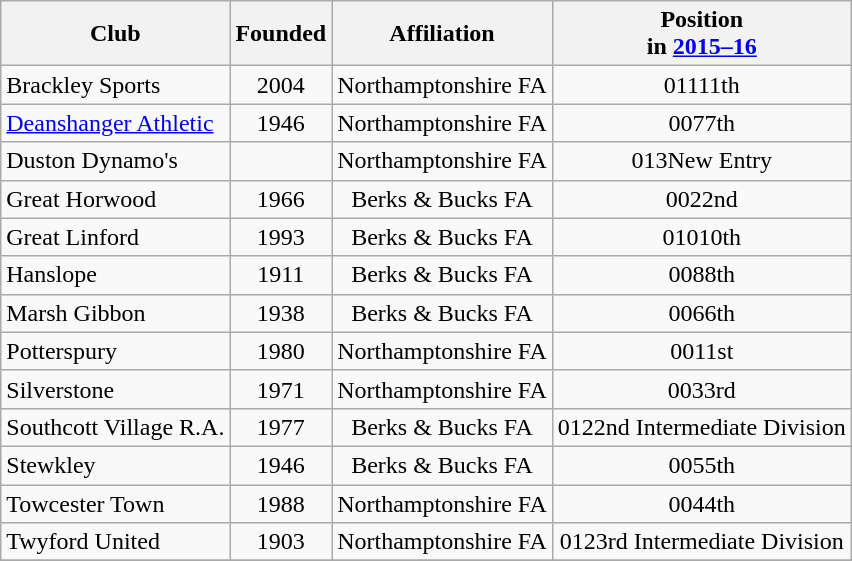<table class="wikitable sortable" style="text-align:center;">
<tr>
<th>Club</th>
<th>Founded</th>
<th>Affiliation</th>
<th>Position<br>in <a href='#'>2015–16</a></th>
</tr>
<tr>
<td style="text-align:left;">Brackley Sports</td>
<td>2004</td>
<td>Northamptonshire FA</td>
<td><span>011</span>11th</td>
</tr>
<tr>
<td style="text-align:left;"><a href='#'>Deanshanger Athletic</a></td>
<td>1946</td>
<td>Northamptonshire FA</td>
<td><span>007</span>7th</td>
</tr>
<tr>
<td style="text-align:left;">Duston Dynamo's</td>
<td></td>
<td>Northamptonshire FA</td>
<td><span>013</span>New Entry</td>
</tr>
<tr>
<td style="text-align:left;">Great Horwood</td>
<td>1966</td>
<td>Berks & Bucks FA</td>
<td><span>002</span>2nd</td>
</tr>
<tr>
<td style="text-align:left;">Great Linford</td>
<td>1993</td>
<td>Berks & Bucks FA</td>
<td><span>010</span>10th</td>
</tr>
<tr>
<td style="text-align:left;">Hanslope</td>
<td>1911</td>
<td>Berks & Bucks FA</td>
<td><span>008</span>8th</td>
</tr>
<tr>
<td style="text-align:left;">Marsh Gibbon</td>
<td>1938</td>
<td>Berks & Bucks FA</td>
<td><span>006</span>6th</td>
</tr>
<tr>
<td style="text-align:left;">Potterspury</td>
<td>1980</td>
<td>Northamptonshire FA</td>
<td><span>001</span>1st</td>
</tr>
<tr>
<td style="text-align:left;">Silverstone</td>
<td>1971</td>
<td>Northamptonshire FA</td>
<td><span>003</span>3rd</td>
</tr>
<tr>
<td style="text-align:left;">Southcott Village R.A.</td>
<td>1977</td>
<td>Berks & Bucks FA</td>
<td><span>012</span>2nd Intermediate Division</td>
</tr>
<tr>
<td style="text-align:left;">Stewkley</td>
<td>1946</td>
<td>Berks & Bucks FA</td>
<td><span>005</span>5th</td>
</tr>
<tr>
<td style="text-align:left;">Towcester Town</td>
<td>1988</td>
<td>Northamptonshire FA</td>
<td><span>004</span>4th</td>
</tr>
<tr>
<td style="text-align:left;">Twyford United</td>
<td>1903</td>
<td>Northamptonshire FA</td>
<td><span>012</span>3rd Intermediate Division</td>
</tr>
<tr>
</tr>
</table>
